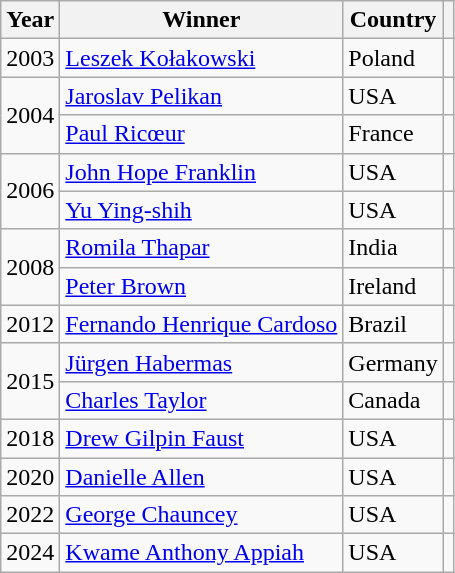<table class="wikitable">
<tr>
<th>Year</th>
<th>Winner</th>
<th>Country</th>
<th></th>
</tr>
<tr>
<td>2003</td>
<td><a href='#'>Leszek Kołakowski</a></td>
<td>Poland</td>
<td></td>
</tr>
<tr>
<td rowspan="2">2004</td>
<td><a href='#'>Jaroslav Pelikan</a></td>
<td>USA</td>
<td></td>
</tr>
<tr>
<td><a href='#'>Paul Ricœur</a></td>
<td>France</td>
<td></td>
</tr>
<tr>
<td rowspan="2">2006</td>
<td><a href='#'>John Hope Franklin</a></td>
<td>USA</td>
<td></td>
</tr>
<tr>
<td><a href='#'>Yu Ying-shih</a></td>
<td>USA</td>
<td></td>
</tr>
<tr>
<td rowspan="2">2008</td>
<td><a href='#'>Romila Thapar</a></td>
<td>India</td>
<td></td>
</tr>
<tr>
<td><a href='#'>Peter Brown</a></td>
<td>Ireland</td>
<td></td>
</tr>
<tr>
<td>2012</td>
<td><a href='#'>Fernando Henrique Cardoso</a></td>
<td>Brazil</td>
<td></td>
</tr>
<tr>
<td rowspan="2">2015</td>
<td><a href='#'>Jürgen Habermas</a></td>
<td>Germany</td>
<td></td>
</tr>
<tr>
<td><a href='#'>Charles Taylor</a></td>
<td>Canada</td>
<td></td>
</tr>
<tr>
<td>2018</td>
<td><a href='#'>Drew Gilpin Faust</a></td>
<td>USA</td>
<td></td>
</tr>
<tr>
<td>2020</td>
<td><a href='#'>Danielle Allen</a></td>
<td>USA</td>
<td></td>
</tr>
<tr>
<td>2022</td>
<td><a href='#'>George Chauncey</a></td>
<td>USA</td>
<td></td>
</tr>
<tr>
<td>2024</td>
<td><a href='#'>Kwame Anthony Appiah</a></td>
<td>USA</td>
<td></td>
</tr>
</table>
